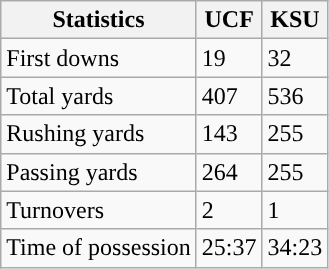<table class="wikitable" style="float: left;">
<tr>
<th>Statistics</th>
<th>UCF</th>
<th>KSU</th>
</tr>
<tr>
<td>First downs</td>
<td>19</td>
<td>32</td>
</tr>
<tr>
<td>Total yards</td>
<td>407</td>
<td>536</td>
</tr>
<tr>
<td>Rushing yards</td>
<td>143</td>
<td>255</td>
</tr>
<tr>
<td>Passing yards</td>
<td>264</td>
<td>255</td>
</tr>
<tr>
<td>Turnovers</td>
<td>2</td>
<td>1</td>
</tr>
<tr>
<td>Time of possession</td>
<td>25:37</td>
<td>34:23</td>
</tr>
</table>
